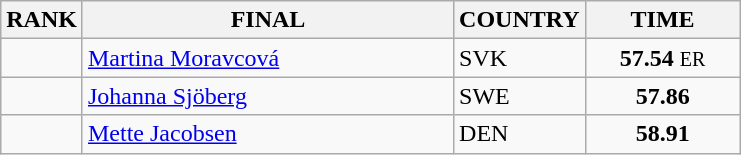<table class="wikitable">
<tr>
<th>RANK</th>
<th align="left" style="width: 15em">FINAL</th>
<th>COUNTRY</th>
<th style="width: 6em">TIME</th>
</tr>
<tr>
<td align="center"></td>
<td><a href='#'>Martina Moravcová</a></td>
<td> SVK</td>
<td align="center"><strong>57.54</strong> <small>ER</small></td>
</tr>
<tr>
<td align="center"></td>
<td><a href='#'>Johanna Sjöberg</a></td>
<td> SWE</td>
<td align="center"><strong>57.86</strong></td>
</tr>
<tr>
<td align="center"></td>
<td><a href='#'>Mette Jacobsen</a></td>
<td> DEN</td>
<td align="center"><strong>58.91</strong></td>
</tr>
</table>
